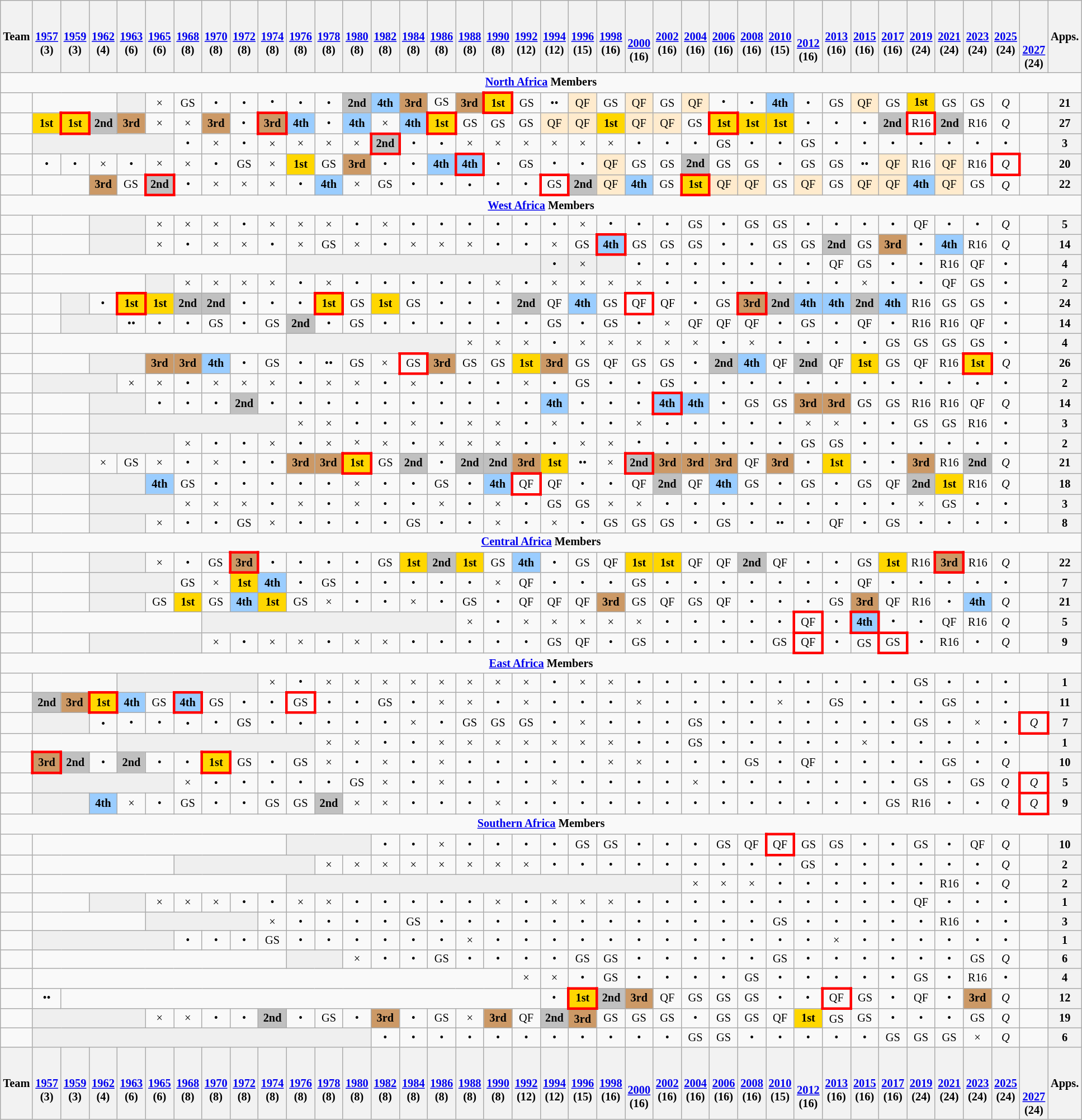<table class="wikitable" style="text-align:center; font-size:85%;">
<tr>
<th>Team</th>
<th><br><a href='#'>1957</a><br>(3)</th>
<th><br><a href='#'>1959</a><br>(3)</th>
<th><br><a href='#'>1962</a><br>(4)</th>
<th><br><a href='#'>1963</a><br>(6)</th>
<th><br><a href='#'>1965</a><br>(6)</th>
<th><br><a href='#'>1968</a><br>(8)</th>
<th><br><a href='#'>1970</a><br>(8)</th>
<th><br><a href='#'>1972</a><br>(8)</th>
<th><br><a href='#'>1974</a><br>(8)</th>
<th><br><a href='#'>1976</a><br>(8)</th>
<th><br><a href='#'>1978</a><br>(8)</th>
<th><br><a href='#'>1980</a><br>(8)</th>
<th><br><a href='#'>1982</a><br>(8)</th>
<th><br><a href='#'>1984</a><br>(8)</th>
<th><br><a href='#'>1986</a><br>(8)</th>
<th><br><a href='#'>1988</a><br>(8)</th>
<th><br><a href='#'>1990</a><br>(8)</th>
<th><br><a href='#'>1992</a><br>(12)</th>
<th><br><a href='#'>1994</a><br>(12)</th>
<th><br><a href='#'>1996</a><br>(15)</th>
<th><br><a href='#'>1998</a><br>(16)</th>
<th><br><br><a href='#'>2000</a><br>(16)</th>
<th><br><a href='#'>2002</a><br>(16)</th>
<th><br><a href='#'>2004</a><br>(16)</th>
<th><br><a href='#'>2006</a><br>(16)</th>
<th><br><a href='#'>2008</a><br>(16)</th>
<th><br><a href='#'>2010</a><br>(15)</th>
<th><br><br><a href='#'>2012</a><br>(16)</th>
<th><br><a href='#'>2013</a><br>(16)</th>
<th><br><a href='#'>2015</a><br>(16)</th>
<th><br><a href='#'>2017</a><br>(16)</th>
<th><br><a href='#'>2019</a><br>(24)</th>
<th><br><a href='#'>2021</a><br>(24)</th>
<th><br><a href='#'>2023</a><br>(24)</th>
<th><br><a href='#'>2025</a><br>(24)</th>
<th><br><br><br><a href='#'>2027</a><br>(24)</th>
<th>Apps.</th>
</tr>
<tr>
<td colspan=38><strong><a href='#'>North Africa</a> Members</strong></td>
</tr>
<tr>
<td align=left></td>
<td colspan=3><em></em></td>
<td bgcolor=#efefef></td>
<td>×</td>
<td>GS</td>
<td>•</td>
<td>•</td>
<td>•</td>
<td>•</td>
<td>•</td>
<td bgcolor=Silver><strong>2nd</strong></td>
<td bgcolor=#9acdff><strong>4th</strong></td>
<td bgcolor=#cc9966><strong>3rd</strong></td>
<td>GS</td>
<td bgcolor=#cc9966><strong>3rd</strong></td>
<td style="border: 3px solid red" bgcolor=Gold><strong>1st</strong></td>
<td>GS</td>
<td>••</td>
<td bgcolor=#ffebcd>QF</td>
<td>GS</td>
<td bgcolor=#ffebcd>QF</td>
<td>GS</td>
<td bgcolor=#ffebcd>QF</td>
<td>•</td>
<td>•</td>
<td bgcolor=#9acdff><strong>4th</strong></td>
<td>•</td>
<td>GS</td>
<td bgcolor=#ffebcd>QF</td>
<td>GS</td>
<td bgcolor=Gold><strong>1st</strong></td>
<td>GS</td>
<td>GS</td>
<td><em>Q</em></td>
<td></td>
<th>21</th>
</tr>
<tr>
<td align=left></td>
<td bgcolor=Gold><strong>1st</strong></td>
<td style="border: 3px solid red" bgcolor=Gold><strong>1st</strong></td>
<td bgcolor=Silver><strong>2nd</strong></td>
<td bgcolor=#cc9966><strong>3rd</strong></td>
<td>×</td>
<td>×</td>
<td bgcolor=#cc9966><strong>3rd</strong></td>
<td>•</td>
<td style="border: 3px solid red" bgcolor=#cc9966><strong>3rd</strong></td>
<td bgcolor=#9acdff><strong>4th</strong></td>
<td>•</td>
<td bgcolor=#9acdff><strong>4th</strong></td>
<td>×</td>
<td bgcolor=#9acdff><strong>4th</strong></td>
<td style="border: 3px solid red" bgcolor=Gold><strong>1st</strong></td>
<td>GS</td>
<td>GS</td>
<td>GS</td>
<td bgcolor=#ffebcd>QF</td>
<td bgcolor=#ffebcd>QF</td>
<td bgcolor=Gold><strong>1st</strong></td>
<td bgcolor=#ffebcd>QF</td>
<td bgcolor=#ffebcd>QF</td>
<td>GS</td>
<td style="border: 3px solid red" bgcolor=Gold><strong>1st</strong></td>
<td bgcolor=Gold><strong>1st</strong></td>
<td bgcolor=Gold><strong>1st</strong></td>
<td>•</td>
<td>•</td>
<td>•</td>
<td bgcolor=Silver><strong>2nd</strong></td>
<td style="border: 3px solid red">R16</td>
<td bgcolor=Silver><strong>2nd</strong></td>
<td>R16</td>
<td><em>Q</em></td>
<td></td>
<th>27</th>
</tr>
<tr>
<td align=left></td>
<td colspan=5 bgcolor=#efefef></td>
<td>•</td>
<td>×</td>
<td>•</td>
<td>×</td>
<td>×</td>
<td>×</td>
<td>×</td>
<td style="border: 3px solid red" bgcolor=Silver><strong>2nd</strong></td>
<td>•</td>
<td>•</td>
<td>×</td>
<td>×</td>
<td>×</td>
<td>×</td>
<td>×</td>
<td>×</td>
<td>•</td>
<td>•</td>
<td>•</td>
<td>GS</td>
<td>•</td>
<td>•</td>
<td>GS</td>
<td>•</td>
<td>•</td>
<td>•</td>
<td>•</td>
<td>•</td>
<td>•</td>
<td>•</td>
<td></td>
<th>3</th>
</tr>
<tr>
<td align=left></td>
<td>•</td>
<td>•</td>
<td>×</td>
<td>•</td>
<td>×</td>
<td>×</td>
<td>•</td>
<td>GS</td>
<td>×</td>
<td bgcolor=Gold><strong>1st</strong></td>
<td>GS</td>
<td bgcolor=#cc9966><strong>3rd</strong></td>
<td>•</td>
<td>•</td>
<td bgcolor=#9acdff><strong>4th</strong></td>
<td style="border: 3px solid red" bgcolor=#9acdff><strong>4th</strong></td>
<td>•</td>
<td>GS</td>
<td>•</td>
<td>•</td>
<td bgcolor=#ffebcd>QF</td>
<td>GS</td>
<td>GS</td>
<td bgcolor=Silver><strong>2nd</strong></td>
<td>GS</td>
<td>GS</td>
<td>•</td>
<td>GS</td>
<td>GS</td>
<td>••</td>
<td bgcolor=#ffebcd>QF</td>
<td>R16</td>
<td bgcolor=#ffebcd>QF</td>
<td>R16</td>
<td style="border: 3px solid red"><em>Q</em></td>
<td></td>
<th>20</th>
</tr>
<tr>
<td align=left></td>
<td colspan=2><em></em></td>
<td bgcolor=#cc9966><strong>3rd</strong></td>
<td>GS</td>
<td style="border: 3px solid red" bgcolor=Silver><strong>2nd</strong></td>
<td>•</td>
<td>×</td>
<td>×</td>
<td>×</td>
<td>•</td>
<td bgcolor=#9acdff><strong>4th</strong></td>
<td>×</td>
<td>GS</td>
<td>•</td>
<td>•</td>
<td>•</td>
<td>•</td>
<td>•</td>
<td style="border: 3px solid red">GS</td>
<td bgcolor=Silver><strong>2nd</strong></td>
<td bgcolor=#ffebcd>QF</td>
<td bgcolor=#9acdff><strong>4th</strong></td>
<td>GS</td>
<td style="border: 3px solid red" bgcolor=Gold><strong>1st</strong></td>
<td bgcolor=#ffebcd>QF</td>
<td bgcolor=#ffebcd>QF</td>
<td>GS</td>
<td bgcolor=#ffebcd>QF</td>
<td>GS</td>
<td bgcolor=#ffebcd>QF</td>
<td bgcolor=#ffebcd>QF</td>
<td bgcolor=#9acdff><strong>4th</strong></td>
<td bgcolor=#ffebcd>QF</td>
<td>GS</td>
<td><em>Q</em></td>
<td></td>
<th>22</th>
</tr>
<tr>
<td colspan=38><strong><a href='#'>West Africa</a> Members</strong></td>
</tr>
<tr>
<td align=left></td>
<td colspan=2><em></em></td>
<td colspan=2 bgcolor=#efefef></td>
<td>×</td>
<td>×</td>
<td>×</td>
<td>•</td>
<td>×</td>
<td>×</td>
<td>×</td>
<td>•</td>
<td>×</td>
<td>•</td>
<td>•</td>
<td>•</td>
<td>•</td>
<td>•</td>
<td>•</td>
<td>×</td>
<td>•</td>
<td>•</td>
<td>•</td>
<td>GS</td>
<td>•</td>
<td>GS</td>
<td>GS</td>
<td>•</td>
<td>•</td>
<td>•</td>
<td>•</td>
<td>QF</td>
<td>•</td>
<td>•</td>
<td><em>Q</em></td>
<td></td>
<th>5</th>
</tr>
<tr>
<td align=left></td>
<td colspan=2><em></em></td>
<td colspan=2 bgcolor=#efefef></td>
<td>×</td>
<td>•</td>
<td>×</td>
<td>×</td>
<td>•</td>
<td>×</td>
<td>GS</td>
<td>×</td>
<td>•</td>
<td>×</td>
<td>×</td>
<td>×</td>
<td>•</td>
<td>•</td>
<td>×</td>
<td>GS</td>
<td style="border: 3px solid red" bgcolor=#9acdff><strong>4th</strong></td>
<td>GS</td>
<td>GS</td>
<td>GS</td>
<td>•</td>
<td>•</td>
<td>GS</td>
<td>GS</td>
<td bgcolor=Silver><strong>2nd</strong></td>
<td>GS</td>
<td bgcolor=#cc9966><strong>3rd</strong></td>
<td>•</td>
<td bgcolor=#9acdff><strong>4th</strong></td>
<td>R16</td>
<td><em>Q</em></td>
<td></td>
<th>14</th>
</tr>
<tr>
<td align=left></td>
<td colspan=9><em></em></td>
<td colspan=9 bgcolor=#efefef></td>
<td bgcolor=#efefef>•</td>
<td bgcolor=#efefef>×</td>
<td bgcolor=#efefef></td>
<td>•</td>
<td>•</td>
<td>•</td>
<td>•</td>
<td>•</td>
<td>•</td>
<td>•</td>
<td>QF</td>
<td>GS</td>
<td>•</td>
<td>•</td>
<td>R16</td>
<td>QF</td>
<td>•</td>
<td></td>
<th>4</th>
</tr>
<tr>
<td align=left></td>
<td colspan=4><em></em></td>
<td bgcolor=#efefef></td>
<td>×</td>
<td>×</td>
<td>×</td>
<td>×</td>
<td>•</td>
<td>×</td>
<td>•</td>
<td>•</td>
<td>•</td>
<td>•</td>
<td>•</td>
<td>×</td>
<td>•</td>
<td>×</td>
<td>×</td>
<td>×</td>
<td>×</td>
<td>•</td>
<td>•</td>
<td>•</td>
<td>•</td>
<td>•</td>
<td>•</td>
<td>•</td>
<td>×</td>
<td>•</td>
<td>•</td>
<td>QF</td>
<td>GS</td>
<td>•</td>
<td></td>
<th>2</th>
</tr>
<tr>
<td align=left></td>
<td><em></em></td>
<td bgcolor=#efefef></td>
<td>•</td>
<td style="border: 3px solid red" bgcolor=Gold><strong>1st</strong></td>
<td bgcolor=Gold><strong>1st</strong></td>
<td bgcolor=Silver><strong>2nd</strong></td>
<td bgcolor=Silver><strong>2nd</strong></td>
<td>•</td>
<td>•</td>
<td>•</td>
<td style="border: 3px solid red" bgcolor=Gold><strong>1st</strong></td>
<td>GS</td>
<td bgcolor=Gold><strong>1st</strong></td>
<td>GS</td>
<td>•</td>
<td>•</td>
<td>•</td>
<td bgcolor=Silver><strong>2nd</strong></td>
<td>QF</td>
<td bgcolor=#9ACDFF><strong>4th</strong></td>
<td>GS</td>
<td style="border: 3px solid red">QF</td>
<td>QF</td>
<td>•</td>
<td>GS</td>
<td style="border: 3px solid red" bgcolor=#CC9966><strong>3rd</strong></td>
<td bgcolor=Silver><strong>2nd</strong></td>
<td bgcolor=#9ACDFF><strong>4th</strong></td>
<td bgcolor=#9ACDFF><strong>4th</strong></td>
<td bgcolor=Silver><strong>2nd</strong></td>
<td bgcolor=#9ACDFF><strong>4th</strong></td>
<td>R16</td>
<td>GS</td>
<td>GS</td>
<td>•</td>
<td></td>
<th>24</th>
</tr>
<tr>
<td align=left></td>
<td><em></em></td>
<td colspan=2 bgcolor=#efefef></td>
<td>••</td>
<td>•</td>
<td>•</td>
<td>GS</td>
<td>•</td>
<td>GS</td>
<td bgcolor=Silver><strong>2nd</strong></td>
<td>•</td>
<td>GS</td>
<td>•</td>
<td>•</td>
<td>•</td>
<td>•</td>
<td>•</td>
<td>•</td>
<td>GS</td>
<td>•</td>
<td>GS</td>
<td>•</td>
<td>×</td>
<td>QF</td>
<td>QF</td>
<td>QF</td>
<td>•</td>
<td>GS</td>
<td>•</td>
<td>QF</td>
<td>•</td>
<td>R16</td>
<td>R16</td>
<td>QF</td>
<td>•</td>
<td></td>
<th>14</th>
</tr>
<tr>
<td align=left></td>
<td colspan=9><em></em></td>
<td colspan=6 bgcolor=#efefef></td>
<td>×</td>
<td>×</td>
<td>×</td>
<td>•</td>
<td>×</td>
<td>×</td>
<td>×</td>
<td>×</td>
<td>×</td>
<td>•</td>
<td>×</td>
<td>•</td>
<td>•</td>
<td>•</td>
<td>•</td>
<td>GS</td>
<td>GS</td>
<td>GS</td>
<td>GS</td>
<td>•</td>
<td></td>
<th>4</th>
</tr>
<tr>
<td align=left></td>
<td colspan=2><em></em></td>
<td colspan=2 bgcolor=#efefef></td>
<td bgcolor=#cc9966><strong>3rd</strong></td>
<td bgcolor=#cc9966><strong>3rd</strong></td>
<td bgcolor=#9ACDFF><strong>4th</strong></td>
<td>•</td>
<td>GS</td>
<td>•</td>
<td>••</td>
<td>GS</td>
<td>×</td>
<td style="border: 3px solid red">GS</td>
<td bgcolor=#cc9966><strong>3rd</strong></td>
<td>GS</td>
<td>GS</td>
<td bgcolor=Gold><strong>1st</strong></td>
<td bgcolor=#cc9966><strong>3rd</strong></td>
<td>GS</td>
<td>QF</td>
<td>GS</td>
<td>GS</td>
<td>•</td>
<td bgcolor=Silver><strong>2nd</strong></td>
<td bgcolor=#9ACDFF><strong>4th</strong></td>
<td>QF</td>
<td bgcolor=Silver><strong>2nd</strong></td>
<td>QF</td>
<td bgcolor=Gold><strong>1st</strong></td>
<td>GS</td>
<td>QF</td>
<td>R16</td>
<td style="border: 3px solid red" bgcolor=Gold><strong>1st</strong></td>
<td><em>Q</em></td>
<td></td>
<th>26</th>
</tr>
<tr>
<td align=left></td>
<td colspan=3 bgcolor=#efefef></td>
<td>×</td>
<td>×</td>
<td>•</td>
<td>×</td>
<td>×</td>
<td>×</td>
<td>•</td>
<td>×</td>
<td>×</td>
<td>•</td>
<td>×</td>
<td>•</td>
<td>•</td>
<td>•</td>
<td>×</td>
<td>•</td>
<td>GS</td>
<td>•</td>
<td>•</td>
<td>GS</td>
<td>•</td>
<td>•</td>
<td>•</td>
<td>•</td>
<td>•</td>
<td>•</td>
<td>•</td>
<td>•</td>
<td>•</td>
<td>•</td>
<td>•</td>
<td>•</td>
<td></td>
<th>2</th>
</tr>
<tr>
<td align=left></td>
<td colspan=2><em></em></td>
<td colspan=2 bgcolor=#efefef></td>
<td>•</td>
<td>•</td>
<td>•</td>
<td bgcolor=Silver><strong>2nd</strong></td>
<td>•</td>
<td>•</td>
<td>•</td>
<td>•</td>
<td>•</td>
<td>•</td>
<td>•</td>
<td>•</td>
<td>•</td>
<td>•</td>
<td bgcolor=#9ACDFF><strong>4th</strong></td>
<td>•</td>
<td>•</td>
<td>•</td>
<td style="border: 3px solid red" bgcolor=#9ACDFF><strong>4th</strong></td>
<td bgcolor=#9ACDFF><strong>4th</strong></td>
<td>•</td>
<td>GS</td>
<td>GS</td>
<td bgcolor=#CC9966><strong>3rd</strong></td>
<td bgcolor=#CC9966><strong>3rd</strong></td>
<td>GS</td>
<td>GS</td>
<td>R16</td>
<td>R16</td>
<td>QF</td>
<td><em>Q</em></td>
<td></td>
<th>14</th>
</tr>
<tr>
<td align=left></td>
<td colspan=2><em></em></td>
<td colspan=7 bgcolor=#efefef></td>
<td>×</td>
<td>×</td>
<td>•</td>
<td>•</td>
<td>×</td>
<td>•</td>
<td>×</td>
<td>×</td>
<td>•</td>
<td>×</td>
<td>•</td>
<td>•</td>
<td>×</td>
<td>•</td>
<td>•</td>
<td>•</td>
<td>•</td>
<td>•</td>
<td>×</td>
<td>×</td>
<td>•</td>
<td>•</td>
<td>GS</td>
<td>GS</td>
<td>R16</td>
<td>•</td>
<td></td>
<th>3</th>
</tr>
<tr>
<td align=left></td>
<td colspan=2><em></em></td>
<td colspan=3 bgcolor=#efefef></td>
<td>×</td>
<td>•</td>
<td>•</td>
<td>×</td>
<td>•</td>
<td>×</td>
<td>×</td>
<td>×</td>
<td>•</td>
<td>×</td>
<td>×</td>
<td>×</td>
<td>•</td>
<td>•</td>
<td>×</td>
<td>×</td>
<td>•</td>
<td>•</td>
<td>•</td>
<td>•</td>
<td>•</td>
<td>•</td>
<td>GS</td>
<td>GS</td>
<td>•</td>
<td>•</td>
<td>•</td>
<td>•</td>
<td>•</td>
<td>•</td>
<td></td>
<th>2</th>
</tr>
<tr>
<td align=left></td>
<td colspan=2 bgcolor=#efefef></td>
<td>×</td>
<td>GS</td>
<td>×</td>
<td>•</td>
<td>×</td>
<td>•</td>
<td>•</td>
<td bgcolor=#CC9966><strong>3rd</strong></td>
<td bgcolor=#CC9966><strong>3rd</strong></td>
<td style="border: 3px solid red" bgcolor=Gold><strong>1st</strong></td>
<td>GS</td>
<td bgcolor=Silver><strong>2nd</strong></td>
<td>•</td>
<td bgcolor=Silver><strong>2nd</strong></td>
<td bgcolor=Silver><strong>2nd</strong></td>
<td bgcolor=#CC9966><strong>3rd</strong></td>
<td bgcolor=Gold><strong>1st</strong></td>
<td>••</td>
<td>×</td>
<td style="border: 3px solid red" bgcolor=Silver><strong>2nd</strong></td>
<td bgcolor=#CC9966><strong>3rd</strong></td>
<td bgcolor=#CC9966><strong>3rd</strong></td>
<td bgcolor=#CC9966><strong>3rd</strong></td>
<td>QF</td>
<td bgcolor=#cc9966><strong>3rd</strong></td>
<td>•</td>
<td bgcolor=Gold><strong>1st</strong></td>
<td>•</td>
<td>•</td>
<td bgcolor=#CC9966><strong>3rd</strong></td>
<td>R16</td>
<td bgcolor=Silver><strong>2nd</strong></td>
<td><em>Q</em></td>
<td></td>
<th>21</th>
</tr>
<tr>
<td align=left></td>
<td colspan=2><em></em></td>
<td colspan=2 bgcolor=#efefef></td>
<td bgcolor="#9ACDFF"><strong>4th</strong></td>
<td>GS</td>
<td>•</td>
<td>•</td>
<td>•</td>
<td>•</td>
<td>•</td>
<td>×</td>
<td>•</td>
<td>•</td>
<td>GS</td>
<td>•</td>
<td bgcolor="#9ACDFF"><strong>4th</strong></td>
<td style="border: 3px solid red">QF</td>
<td>QF</td>
<td>•</td>
<td>•</td>
<td>QF</td>
<td bgcolor=Silver><strong>2nd</strong></td>
<td>QF</td>
<td bgcolor=#9ACDFF><strong>4th</strong></td>
<td>GS</td>
<td>•</td>
<td>GS</td>
<td>•</td>
<td>GS</td>
<td>QF</td>
<td bgcolor=Silver><strong>2nd</strong></td>
<td bgcolor=Gold><strong>1st</strong></td>
<td>R16</td>
<td><em>Q</em></td>
<td></td>
<th>18</th>
</tr>
<tr>
<td align=left></td>
<td colspan=2><em></em></td>
<td colspan=3 bgcolor=#efefef></td>
<td>×</td>
<td>×</td>
<td>×</td>
<td>•</td>
<td>×</td>
<td>•</td>
<td>×</td>
<td>•</td>
<td>•</td>
<td>×</td>
<td>•</td>
<td>×</td>
<td>•</td>
<td>GS</td>
<td>GS</td>
<td>×</td>
<td>×</td>
<td>•</td>
<td>•</td>
<td>•</td>
<td>•</td>
<td>•</td>
<td>•</td>
<td>•</td>
<td>•</td>
<td>•</td>
<td>×</td>
<td>GS</td>
<td>•</td>
<td>•</td>
<td></td>
<th>3</th>
</tr>
<tr>
<td align=left></td>
<td colspan=2><em></em></td>
<td colspan=2 bgcolor=#efefef></td>
<td>×</td>
<td>•</td>
<td>•</td>
<td>GS</td>
<td>×</td>
<td>•</td>
<td>•</td>
<td>•</td>
<td>•</td>
<td>GS</td>
<td>•</td>
<td>•</td>
<td>×</td>
<td>•</td>
<td>×</td>
<td>•</td>
<td>GS</td>
<td>GS</td>
<td>GS</td>
<td>•</td>
<td>GS</td>
<td>•</td>
<td>••</td>
<td>•</td>
<td>QF</td>
<td>•</td>
<td>GS</td>
<td>•</td>
<td>•</td>
<td>•</td>
<td>•</td>
<td></td>
<th>8</th>
</tr>
<tr>
<td colspan=38><strong><a href='#'>Central Africa</a> Members</strong></td>
</tr>
<tr>
<td align=left></td>
<td colspan=2><em></em></td>
<td colspan=2 bgcolor=#efefef></td>
<td>×</td>
<td>•</td>
<td>GS</td>
<td style="border: 3px solid red" bgcolor=#cc9966><strong>3rd</strong></td>
<td>•</td>
<td>•</td>
<td>•</td>
<td>•</td>
<td>GS</td>
<td bgcolor=Gold><strong>1st</strong></td>
<td bgcolor=Silver><strong>2nd</strong></td>
<td bgcolor=Gold><strong>1st</strong></td>
<td>GS</td>
<td bgcolor=#9acdff><strong>4th</strong></td>
<td>•</td>
<td>GS</td>
<td>QF</td>
<td bgcolor=Gold><strong>1st</strong></td>
<td bgcolor=Gold><strong>1st</strong></td>
<td>QF</td>
<td>QF</td>
<td bgcolor=Silver><strong>2nd</strong></td>
<td>QF</td>
<td>•</td>
<td>•</td>
<td>GS</td>
<td bgcolor=Gold><strong>1st</strong></td>
<td>R16</td>
<td style="border: 3px solid red" bgcolor=#cc9966><strong>3rd</strong></td>
<td>R16</td>
<td><em>Q</em></td>
<td></td>
<th>22</th>
</tr>
<tr>
<td align=left></td>
<td colspan=2><em></em></td>
<td colspan=3 bgcolor=#efefef></td>
<td>GS</td>
<td>×</td>
<td bgcolor=Gold><strong>1st</strong></td>
<td bgcolor=#9acdff><strong>4th</strong></td>
<td>•</td>
<td>GS</td>
<td>•</td>
<td>•</td>
<td>•</td>
<td>•</td>
<td>•</td>
<td>×</td>
<td>QF</td>
<td>•</td>
<td>•</td>
<td>•</td>
<td>GS</td>
<td>•</td>
<td>•</td>
<td>•</td>
<td>•</td>
<td>•</td>
<td>•</td>
<td>•</td>
<td>QF</td>
<td>•</td>
<td>•</td>
<td>•</td>
<td>•</td>
<td>•</td>
<td></td>
<th>7</th>
</tr>
<tr>
<td align=left></td>
<td colspan=2><em></em></td>
<td colspan=2 bgcolor=#efefef></td>
<td>GS</td>
<td bgcolor=Gold><strong>1st</strong></td>
<td>GS</td>
<td bgcolor=#9acdff><strong>4th</strong></td>
<td bgcolor=Gold><strong>1st</strong></td>
<td>GS</td>
<td>×</td>
<td>•</td>
<td>•</td>
<td>×</td>
<td>•</td>
<td>GS</td>
<td>•</td>
<td>QF</td>
<td>QF</td>
<td>QF</td>
<td bgcolor=#cc9966><strong>3rd</strong></td>
<td>GS</td>
<td>QF</td>
<td>GS</td>
<td>QF</td>
<td>•</td>
<td>•</td>
<td>•</td>
<td>GS</td>
<td bgcolor=#cc9966><strong>3rd</strong></td>
<td>QF</td>
<td>R16</td>
<td>•</td>
<td bgcolor=#9acdff><strong>4th</strong></td>
<td><em>Q</em></td>
<td></td>
<th>21</th>
</tr>
<tr>
<td align=left></td>
<td colspan=6><em></em></td>
<td colspan=9 bgcolor=#efefef></td>
<td>×</td>
<td>•</td>
<td>×</td>
<td>×</td>
<td>×</td>
<td>×</td>
<td>×</td>
<td>•</td>
<td>•</td>
<td>•</td>
<td>•</td>
<td>•</td>
<td style="border: 3px solid red">QF</td>
<td>•</td>
<td style="border: 3px solid red" bgcolor=#9ACDFF><strong>4th</strong></td>
<td>•</td>
<td>•</td>
<td>QF</td>
<td>R16</td>
<td><em>Q</em></td>
<td></td>
<th>5</th>
</tr>
<tr>
<td align=left></td>
<td colspan=2><em></em></td>
<td colspan=4 bgcolor=#efefef></td>
<td>×</td>
<td>•</td>
<td>×</td>
<td>×</td>
<td>•</td>
<td>×</td>
<td>×</td>
<td>•</td>
<td>•</td>
<td>•</td>
<td>•</td>
<td>•</td>
<td>GS</td>
<td>QF</td>
<td>•</td>
<td>GS</td>
<td>•</td>
<td>•</td>
<td>•</td>
<td>•</td>
<td>GS</td>
<td style="border: 3px solid red">QF</td>
<td>•</td>
<td>GS</td>
<td style="border: 3px solid red">GS</td>
<td>•</td>
<td>R16</td>
<td>•</td>
<td><em>Q</em></td>
<td></td>
<th>9</th>
</tr>
<tr>
<td colspan=38><strong><a href='#'>East Africa</a> Members</strong></td>
</tr>
<tr>
<td align=left></td>
<td colspan=3><em></em></td>
<td colspan=5 bgcolor=#efefef></td>
<td>×</td>
<td>•</td>
<td>×</td>
<td>×</td>
<td>×</td>
<td>×</td>
<td>×</td>
<td>×</td>
<td>×</td>
<td>×</td>
<td>•</td>
<td>×</td>
<td>×</td>
<td>•</td>
<td>•</td>
<td>•</td>
<td>•</td>
<td>•</td>
<td>•</td>
<td>•</td>
<td>•</td>
<td>•</td>
<td>•</td>
<td>GS</td>
<td>•</td>
<td>•</td>
<td>•</td>
<td></td>
<th>1</th>
</tr>
<tr>
<td align=left></td>
<td bgcolor=Silver><strong>2nd</strong></td>
<td bgcolor=#cc9966><strong>3rd</strong></td>
<td style="border: 3px solid red" bgcolor=Gold><strong>1st</strong></td>
<td bgcolor=#9acdff><strong>4th</strong></td>
<td>GS</td>
<td style="border: 3px solid red" bgcolor=#9acdff><strong>4th</strong></td>
<td>GS</td>
<td>•</td>
<td>•</td>
<td style="border: 3px solid red">GS</td>
<td>•</td>
<td>•</td>
<td>GS</td>
<td>•</td>
<td>×</td>
<td>×</td>
<td>•</td>
<td>×</td>
<td>•</td>
<td>•</td>
<td>•</td>
<td>×</td>
<td>•</td>
<td>•</td>
<td>•</td>
<td>•</td>
<td>×</td>
<td>•</td>
<td>GS</td>
<td>•</td>
<td>•</td>
<td>•</td>
<td>GS</td>
<td>•</td>
<td>•</td>
<td></td>
<th>11</th>
</tr>
<tr>
<td align=left></td>
<td colspan=2 bgcolor=#efefef></td>
<td>•</td>
<td>•</td>
<td>•</td>
<td>•</td>
<td>•</td>
<td>GS</td>
<td>•</td>
<td>•</td>
<td>•</td>
<td>•</td>
<td>•</td>
<td>×</td>
<td>•</td>
<td>GS</td>
<td>GS</td>
<td>GS</td>
<td>•</td>
<td>×</td>
<td>•</td>
<td>•</td>
<td>•</td>
<td>GS</td>
<td>•</td>
<td>•</td>
<td>•</td>
<td>•</td>
<td>•</td>
<td>•</td>
<td>•</td>
<td>GS</td>
<td>•</td>
<td>×</td>
<td>•</td>
<td style="border: 3px solid red"><em>Q</em></td>
<th>7</th>
</tr>
<tr>
<td align=left></td>
<td colspan=3><em></em></td>
<td colspan=7 bgcolor=#efefef></td>
<td>×</td>
<td>×</td>
<td>•</td>
<td>•</td>
<td>×</td>
<td>×</td>
<td>×</td>
<td>×</td>
<td>×</td>
<td>×</td>
<td>×</td>
<td>•</td>
<td>•</td>
<td>GS</td>
<td>•</td>
<td>•</td>
<td>•</td>
<td>•</td>
<td>•</td>
<td>×</td>
<td>•</td>
<td>•</td>
<td>•</td>
<td>•</td>
<td>•</td>
<td></td>
<th>1</th>
</tr>
<tr>
<td align=left></td>
<td style="border: 3px solid red" bgcolor=#cc9966><strong>3rd</strong></td>
<td bgcolor=Silver><strong>2nd</strong></td>
<td>•</td>
<td bgcolor=Silver><strong>2nd</strong></td>
<td>•</td>
<td>•</td>
<td style="border: 3px solid red" bgcolor=Gold><strong>1st</strong></td>
<td>GS</td>
<td>•</td>
<td>GS</td>
<td>×</td>
<td>•</td>
<td>×</td>
<td>•</td>
<td>×</td>
<td>•</td>
<td>•</td>
<td>•</td>
<td>•</td>
<td>•</td>
<td>×</td>
<td>×</td>
<td>•</td>
<td>•</td>
<td>•</td>
<td>GS</td>
<td>•</td>
<td>QF</td>
<td>•</td>
<td>•</td>
<td>•</td>
<td>•</td>
<td>GS</td>
<td>•</td>
<td><em>Q</em></td>
<td></td>
<th>10</th>
</tr>
<tr>
<td align=left></td>
<td colspan=5 bgcolor=#efefef></td>
<td>×</td>
<td>•</td>
<td>•</td>
<td>•</td>
<td>•</td>
<td>•</td>
<td>GS</td>
<td>×</td>
<td>•</td>
<td>×</td>
<td>•</td>
<td>•</td>
<td>•</td>
<td>×</td>
<td>•</td>
<td>•</td>
<td>•</td>
<td>•</td>
<td>×</td>
<td>•</td>
<td>•</td>
<td>•</td>
<td>•</td>
<td>•</td>
<td>•</td>
<td>•</td>
<td>GS</td>
<td>•</td>
<td>GS</td>
<td><em>Q</em></td>
<td style="border: 3px solid red"><em>Q</em></td>
<th>5</th>
</tr>
<tr>
<td align=left></td>
<td colspan=2 bgcolor=#efefef></td>
<td bgcolor=#9acdff><strong>4th</strong></td>
<td>×</td>
<td>•</td>
<td>GS</td>
<td>•</td>
<td>•</td>
<td>GS</td>
<td>GS</td>
<td bgcolor=Silver><strong>2nd</strong></td>
<td>×</td>
<td>×</td>
<td>•</td>
<td>•</td>
<td>•</td>
<td>×</td>
<td>•</td>
<td>•</td>
<td>•</td>
<td>•</td>
<td>•</td>
<td>•</td>
<td>•</td>
<td>•</td>
<td>•</td>
<td>•</td>
<td>•</td>
<td>•</td>
<td>•</td>
<td>GS</td>
<td>R16</td>
<td>•</td>
<td>•</td>
<td><em>Q</em></td>
<td style="border: 3px solid red"><em>Q</em></td>
<th>9</th>
</tr>
<tr>
<td colspan=38><strong><a href='#'>Southern Africa</a> Members</strong></td>
</tr>
<tr>
<td align=left></td>
<td colspan=9><em></em></td>
<td colspan=3 bgcolor=#efefef></td>
<td>•</td>
<td>•</td>
<td>×</td>
<td>•</td>
<td>•</td>
<td>•</td>
<td>•</td>
<td>GS</td>
<td>GS</td>
<td>•</td>
<td>•</td>
<td>•</td>
<td>GS</td>
<td>QF</td>
<td style="border: 3px solid red">QF</td>
<td>GS</td>
<td>GS</td>
<td>•</td>
<td>•</td>
<td>GS</td>
<td>•</td>
<td>QF</td>
<td><em>Q</em></td>
<td></td>
<th>10</th>
</tr>
<tr>
<td align=left></td>
<td colspan=5><em></em></td>
<td colspan=5 bgcolor=#efefef></td>
<td>×</td>
<td>×</td>
<td>×</td>
<td>×</td>
<td>×</td>
<td>×</td>
<td>×</td>
<td>×</td>
<td>•</td>
<td>•</td>
<td>•</td>
<td>•</td>
<td>•</td>
<td>•</td>
<td>•</td>
<td>•</td>
<td>•</td>
<td>GS</td>
<td>•</td>
<td>•</td>
<td>•</td>
<td>•</td>
<td>•</td>
<td>•</td>
<td><em>Q</em></td>
<td></td>
<th>2</th>
</tr>
<tr>
<td align=left></td>
<td colspan=9><em></em></td>
<td colspan=14 bgcolor=#efefef></td>
<td>×</td>
<td>×</td>
<td>×</td>
<td>•</td>
<td>•</td>
<td>•</td>
<td>•</td>
<td>•</td>
<td>•</td>
<td>R16</td>
<td>•</td>
<td><em>Q</em></td>
<td></td>
<th>2</th>
</tr>
<tr>
<td align=left></td>
<td colspan=2><em></em></td>
<td colspan=2 bgcolor=#efefef></td>
<td>×</td>
<td>×</td>
<td>×</td>
<td>•</td>
<td>•</td>
<td>×</td>
<td>×</td>
<td>•</td>
<td>•</td>
<td>•</td>
<td>•</td>
<td>•</td>
<td>×</td>
<td>•</td>
<td>×</td>
<td>×</td>
<td>×</td>
<td>•</td>
<td>•</td>
<td>•</td>
<td>•</td>
<td>•</td>
<td>•</td>
<td>•</td>
<td>•</td>
<td>•</td>
<td>•</td>
<td>QF</td>
<td>•</td>
<td>•</td>
<td>•</td>
<td></td>
<th>1</th>
</tr>
<tr>
<td align=left></td>
<td colspan=4><em></em></td>
<td colspan=4 bgcolor=#efefef></td>
<td>×</td>
<td>•</td>
<td>•</td>
<td>•</td>
<td>•</td>
<td>GS</td>
<td>•</td>
<td>•</td>
<td>•</td>
<td>•</td>
<td>•</td>
<td>•</td>
<td>•</td>
<td>•</td>
<td>•</td>
<td>•</td>
<td>•</td>
<td>•</td>
<td>GS</td>
<td>•</td>
<td>•</td>
<td>•</td>
<td>•</td>
<td>•</td>
<td>R16</td>
<td>•</td>
<td>•</td>
<td></td>
<th>3</th>
</tr>
<tr>
<td align=left></td>
<td colspan=5 bgcolor=#efefef></td>
<td>•</td>
<td>•</td>
<td>•</td>
<td>GS</td>
<td>•</td>
<td>•</td>
<td>•</td>
<td>•</td>
<td>•</td>
<td>•</td>
<td>×</td>
<td>•</td>
<td>•</td>
<td>•</td>
<td>•</td>
<td>•</td>
<td>•</td>
<td>•</td>
<td>•</td>
<td>•</td>
<td>•</td>
<td>•</td>
<td>•</td>
<td>×</td>
<td>•</td>
<td>•</td>
<td>•</td>
<td>•</td>
<td>•</td>
<td>•</td>
<td></td>
<th>1</th>
</tr>
<tr>
<td align=left></td>
<td colspan=9><em></em></td>
<td colspan=2 bgcolor=#efefef></td>
<td>×</td>
<td>•</td>
<td>•</td>
<td>GS</td>
<td>•</td>
<td>•</td>
<td>•</td>
<td>•</td>
<td>GS</td>
<td>GS</td>
<td>•</td>
<td>•</td>
<td>•</td>
<td>•</td>
<td>•</td>
<td>GS</td>
<td>•</td>
<td>•</td>
<td>•</td>
<td>•</td>
<td>•</td>
<td>•</td>
<td>GS</td>
<td><em>Q</em></td>
<td></td>
<th>6</th>
</tr>
<tr>
<td align=left></td>
<td colspan=17><em></em></td>
<td>×</td>
<td>×</td>
<td>•</td>
<td>GS</td>
<td>•</td>
<td>•</td>
<td>•</td>
<td>•</td>
<td>GS</td>
<td>•</td>
<td>•</td>
<td>•</td>
<td>•</td>
<td>•</td>
<td>GS</td>
<td>•</td>
<td>R16</td>
<td>•</td>
<td></td>
<th>4</th>
</tr>
<tr>
<td align=left></td>
<td>••</td>
<td colspan=17><em></em></td>
<td>•</td>
<td style="border: 3px solid red" bgcolor=Gold><strong>1st</strong></td>
<td bgcolor=Silver><strong>2nd</strong></td>
<td bgcolor=#cc9966><strong>3rd</strong></td>
<td>QF</td>
<td>GS</td>
<td>GS</td>
<td>GS</td>
<td>•</td>
<td>•</td>
<td style="border: 3px solid red">QF</td>
<td>GS</td>
<td>•</td>
<td>QF</td>
<td>•</td>
<td bgcolor=#cc9966><strong>3rd</strong></td>
<td><em>Q</em></td>
<td></td>
<th>12</th>
</tr>
<tr>
<td align=left></td>
<td colspan=4 bgcolor=#efefef></td>
<td>×</td>
<td>×</td>
<td>•</td>
<td>•</td>
<td bgcolor=Silver><strong>2nd</strong></td>
<td>•</td>
<td>GS</td>
<td>•</td>
<td bgcolor=#cc9966><strong>3rd</strong></td>
<td>•</td>
<td>GS</td>
<td>×</td>
<td bgcolor=#cc9966><strong>3rd</strong></td>
<td>QF</td>
<td bgcolor=Silver><strong>2nd</strong></td>
<td bgcolor=#cc9966><strong>3rd</strong></td>
<td>GS</td>
<td>GS</td>
<td>GS</td>
<td>•</td>
<td>GS</td>
<td>GS</td>
<td>QF</td>
<td bgcolor=Gold><strong>1st</strong></td>
<td>GS</td>
<td>GS</td>
<td>•</td>
<td>•</td>
<td>•</td>
<td>GS</td>
<td><em>Q</em></td>
<td></td>
<th>19</th>
</tr>
<tr>
<td align=left></td>
<td colspan=12 bgcolor=#efefef></td>
<td>•</td>
<td>•</td>
<td>•</td>
<td>•</td>
<td>•</td>
<td>•</td>
<td>•</td>
<td>•</td>
<td>•</td>
<td>•</td>
<td>•</td>
<td>GS</td>
<td>GS</td>
<td>•</td>
<td>•</td>
<td>•</td>
<td>•</td>
<td>•</td>
<td>GS</td>
<td>GS</td>
<td>GS</td>
<td>×</td>
<td><em>Q</em></td>
<td></td>
<th>6</th>
</tr>
<tr>
<th>Team</th>
<th><br><a href='#'>1957</a><br>(3)</th>
<th><br><a href='#'>1959</a><br>(3)</th>
<th><br><a href='#'>1962</a><br>(4)</th>
<th><br><a href='#'>1963</a><br>(6)</th>
<th><br><a href='#'>1965</a><br>(6)</th>
<th><br><a href='#'>1968</a><br>(8)</th>
<th><br><a href='#'>1970</a><br>(8)</th>
<th><br><a href='#'>1972</a><br>(8)</th>
<th><br><a href='#'>1974</a><br>(8)</th>
<th><br><a href='#'>1976</a><br>(8)</th>
<th><br><a href='#'>1978</a><br>(8)</th>
<th><br><a href='#'>1980</a><br>(8)</th>
<th><br><a href='#'>1982</a><br>(8)</th>
<th><br><a href='#'>1984</a><br>(8)</th>
<th><br><a href='#'>1986</a><br>(8)</th>
<th><br><a href='#'>1988</a><br>(8)</th>
<th><br><a href='#'>1990</a><br>(8)</th>
<th><br><a href='#'>1992</a><br>(12)</th>
<th><br><a href='#'>1994</a><br>(12)</th>
<th><br><a href='#'>1996</a><br>(15)</th>
<th><br><a href='#'>1998</a><br>(16)</th>
<th><br><br><a href='#'>2000</a><br>(16)</th>
<th><br><a href='#'>2002</a><br>(16)</th>
<th><br><a href='#'>2004</a><br>(16)</th>
<th><br><a href='#'>2006</a><br>(16)</th>
<th><br><a href='#'>2008</a><br>(16)</th>
<th><br><a href='#'>2010</a><br>(15)</th>
<th><br><br><a href='#'>2012</a><br>(16)</th>
<th><br><a href='#'>2013</a><br>(16)</th>
<th><br><a href='#'>2015</a><br>(16)</th>
<th><br><a href='#'>2017</a><br>(16)</th>
<th><br><a href='#'>2019</a><br>(24)</th>
<th><br><a href='#'>2021</a><br>(24)</th>
<th><br><a href='#'>2023</a><br>(24)</th>
<th><br><a href='#'>2025</a><br>(24)</th>
<th><br><br><br><a href='#'>2027</a><br>(24)</th>
<th>Apps.</th>
</tr>
</table>
